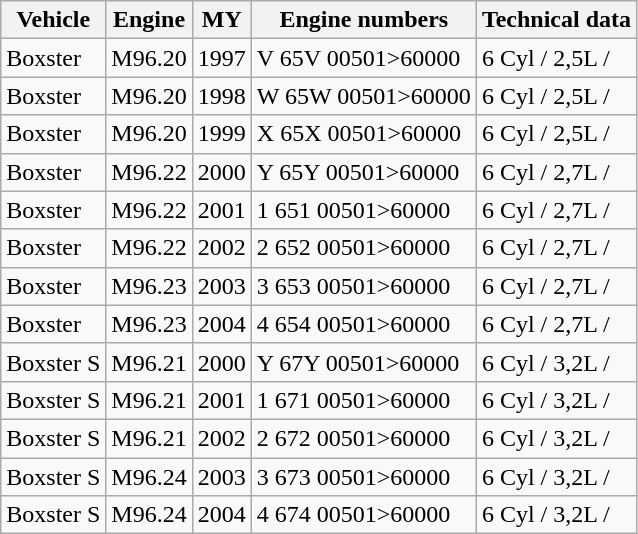<table class="wikitable">
<tr>
<th>Vehicle</th>
<th>Engine</th>
<th>MY</th>
<th>Engine numbers</th>
<th>Technical data </th>
</tr>
<tr>
<td>Boxster</td>
<td>M96.20</td>
<td>1997</td>
<td>V 65V 00501>60000</td>
<td>6 Cyl / 2,5L / </td>
</tr>
<tr>
<td>Boxster</td>
<td>M96.20</td>
<td>1998</td>
<td>W 65W 00501>60000</td>
<td>6 Cyl / 2,5L / </td>
</tr>
<tr>
<td>Boxster</td>
<td>M96.20</td>
<td>1999</td>
<td>X 65X 00501>60000</td>
<td>6 Cyl / 2,5L / </td>
</tr>
<tr>
<td>Boxster</td>
<td>M96.22</td>
<td>2000</td>
<td>Y 65Y 00501>60000</td>
<td>6 Cyl / 2,7L / </td>
</tr>
<tr>
<td>Boxster</td>
<td>M96.22</td>
<td>2001</td>
<td>1 651 00501>60000</td>
<td>6 Cyl / 2,7L / </td>
</tr>
<tr>
<td>Boxster</td>
<td>M96.22</td>
<td>2002</td>
<td>2 652 00501>60000</td>
<td>6 Cyl / 2,7L / </td>
</tr>
<tr>
<td>Boxster</td>
<td>M96.23</td>
<td>2003</td>
<td>3 653 00501>60000</td>
<td>6 Cyl / 2,7L / </td>
</tr>
<tr>
<td>Boxster</td>
<td>M96.23</td>
<td>2004</td>
<td>4 654 00501>60000</td>
<td>6 Cyl / 2,7L / </td>
</tr>
<tr>
<td>Boxster S</td>
<td>M96.21</td>
<td>2000</td>
<td>Y 67Y 00501>60000</td>
<td>6 Cyl / 3,2L / </td>
</tr>
<tr>
<td>Boxster S</td>
<td>M96.21</td>
<td>2001</td>
<td>1 671 00501>60000</td>
<td>6 Cyl / 3,2L / </td>
</tr>
<tr>
<td>Boxster S</td>
<td>M96.21</td>
<td>2002</td>
<td>2 672 00501>60000</td>
<td>6 Cyl / 3,2L / </td>
</tr>
<tr>
<td>Boxster S</td>
<td>M96.24</td>
<td>2003</td>
<td>3 673 00501>60000</td>
<td>6 Cyl / 3,2L / </td>
</tr>
<tr>
<td>Boxster S</td>
<td>M96.24</td>
<td>2004</td>
<td>4 674 00501>60000</td>
<td>6 Cyl / 3,2L / </td>
</tr>
</table>
